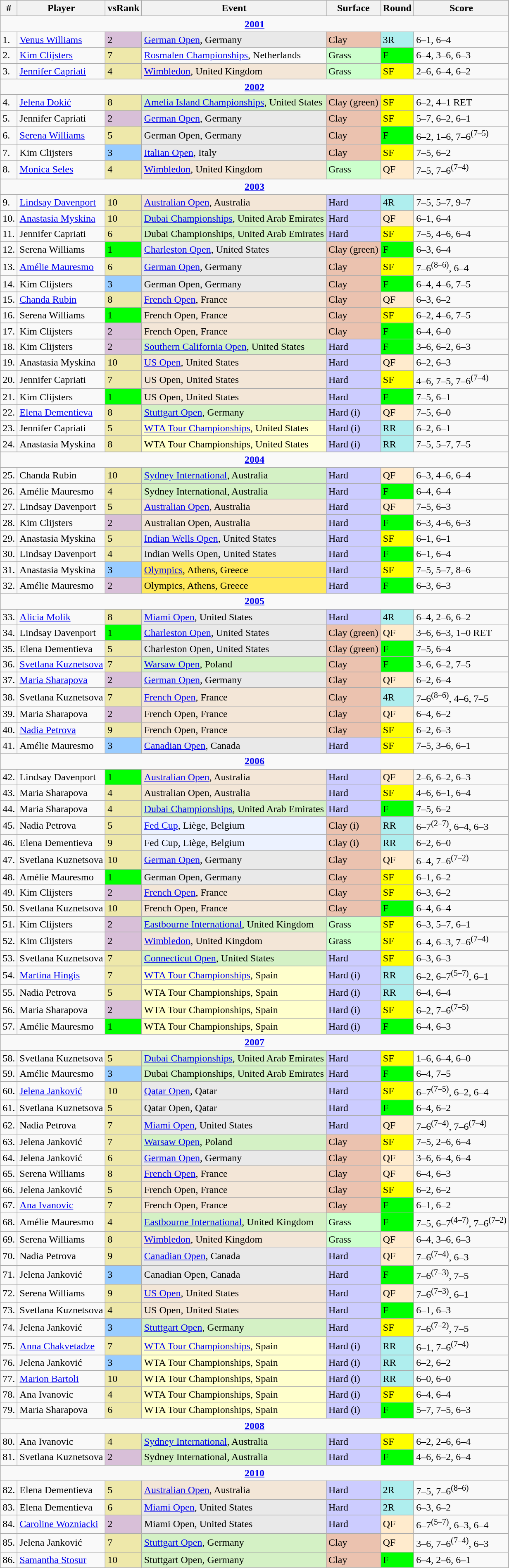<table class="wikitable sortable">
<tr>
<th>#</th>
<th>Player</th>
<th>vsRank</th>
<th>Event</th>
<th>Surface</th>
<th>Round</th>
<th>Score</th>
</tr>
<tr>
<td colspan="7" style="text-align:center"><strong><a href='#'>2001</a></strong></td>
</tr>
<tr>
<td>1.</td>
<td> <a href='#'>Venus Williams</a></td>
<td bgcolor="thistle">2</td>
<td bgcolor="e9e9e9"><a href='#'>German Open</a>, Germany</td>
<td bgcolor="EBC2AF">Clay</td>
<td bgcolor="afeeee">3R</td>
<td>6–1, 6–4</td>
</tr>
<tr>
<td>2.</td>
<td> <a href='#'>Kim Clijsters</a></td>
<td bgcolor="EEE8AA">7</td>
<td><a href='#'>Rosmalen Championships</a>, Netherlands</td>
<td bgcolor="CCFFCC">Grass</td>
<td bgcolor="lime">F</td>
<td>6–4, 3–6, 6–3</td>
</tr>
<tr>
<td>3.</td>
<td> <a href='#'>Jennifer Capriati</a></td>
<td bgcolor="EEE8AA">4</td>
<td bgcolor="f3e6d7"><a href='#'>Wimbledon</a>, United Kingdom</td>
<td bgcolor="CCFFCC">Grass</td>
<td bgcolor="yellow">SF</td>
<td>2–6, 6–4, 6–2</td>
</tr>
<tr>
<td colspan="7" style="text-align:center"><strong><a href='#'>2002</a></strong></td>
</tr>
<tr>
<td>4.</td>
<td> <a href='#'>Jelena Dokić</a></td>
<td bgcolor="EEE8AA">8</td>
<td bgcolor="d4f1c5"><a href='#'>Amelia Island Championships</a>, United States</td>
<td bgcolor="EBC2AF">Clay (green)</td>
<td bgcolor="yellow">SF</td>
<td>6–2, 4–1 RET</td>
</tr>
<tr>
<td>5.</td>
<td> Jennifer Capriati</td>
<td bgcolor="thistle">2</td>
<td bgcolor="e9e9e9"><a href='#'>German Open</a>, Germany</td>
<td bgcolor="EBC2AF">Clay</td>
<td bgcolor="yellow">SF</td>
<td>5–7, 6–2, 6–1</td>
</tr>
<tr>
<td>6.</td>
<td> <a href='#'>Serena Williams</a></td>
<td bgcolor="EEE8AA">5</td>
<td bgcolor="e9e9e9">German Open, Germany</td>
<td bgcolor="EBC2AF">Clay</td>
<td bgcolor="lime">F</td>
<td>6–2, 1–6, 7–6<sup>(7–5)</sup></td>
</tr>
<tr>
<td>7.</td>
<td> Kim Clijsters</td>
<td bgcolor="99ccff">3</td>
<td bgcolor="e9e9e9"><a href='#'>Italian Open</a>, Italy</td>
<td bgcolor="EBC2AF">Clay</td>
<td bgcolor="yellow">SF</td>
<td>7–5, 6–2</td>
</tr>
<tr>
<td>8.</td>
<td> <a href='#'>Monica Seles</a></td>
<td bgcolor="EEE8AA">4</td>
<td bgcolor="f3e6d7"><a href='#'>Wimbledon</a>, United Kingdom</td>
<td bgcolor="CCFFCC">Grass</td>
<td bgcolor="ffebcd">QF</td>
<td>7–5, 7–6<sup>(7–4)</sup></td>
</tr>
<tr>
<td colspan="7" style="text-align:center"><strong><a href='#'>2003</a></strong></td>
</tr>
<tr>
<td>9.</td>
<td> <a href='#'>Lindsay Davenport</a></td>
<td bgcolor="EEE8AA">10</td>
<td bgcolor="f3e6d7"><a href='#'>Australian Open</a>, Australia</td>
<td bgcolor="CCCCFF">Hard</td>
<td bgcolor="afeeee">4R</td>
<td>7–5, 5–7, 9–7</td>
</tr>
<tr>
<td>10.</td>
<td> <a href='#'>Anastasia Myskina</a></td>
<td bgcolor="EEE8AA">10</td>
<td bgcolor="d4f1c5"><a href='#'>Dubai Championships</a>, United Arab Emirates</td>
<td bgcolor="CCCCFF">Hard</td>
<td bgcolor="ffebcd">QF</td>
<td>6–1, 6–4</td>
</tr>
<tr>
<td>11.</td>
<td> Jennifer Capriati</td>
<td bgcolor="EEE8AA">6</td>
<td bgcolor="d4f1c5">Dubai Championships, United Arab Emirates</td>
<td bgcolor="CCCCFF">Hard</td>
<td bgcolor="yellow">SF</td>
<td>7–5, 4–6, 6–4</td>
</tr>
<tr>
<td>12.</td>
<td> Serena Williams</td>
<td bgcolor="lime">1</td>
<td bgcolor="e9e9e9"><a href='#'>Charleston Open</a>, United States</td>
<td bgcolor="EBC2AF">Clay (green)</td>
<td bgcolor="Lime">F</td>
<td>6–3, 6–4</td>
</tr>
<tr>
<td>13.</td>
<td> <a href='#'>Amélie Mauresmo</a></td>
<td bgcolor="EEE8AA">6</td>
<td bgcolor="e9e9e9"><a href='#'>German Open</a>, Germany</td>
<td bgcolor="EBC2AF">Clay</td>
<td bgcolor="yellow">SF</td>
<td>7–6<sup>(8–6)</sup>, 6–4</td>
</tr>
<tr>
<td>14.</td>
<td> Kim Clijsters</td>
<td bgcolor="99ccff">3</td>
<td bgcolor="e9e9e9">German Open, Germany</td>
<td bgcolor="EBC2AF">Clay</td>
<td bgcolor="Lime">F</td>
<td>6–4, 4–6, 7–5</td>
</tr>
<tr>
<td>15.</td>
<td> <a href='#'>Chanda Rubin</a></td>
<td bgcolor="EEE8AA">8</td>
<td bgcolor="f3e6d7"><a href='#'>French Open</a>, France</td>
<td bgcolor="EBC2AF">Clay</td>
<td bgcolor="ffebcd">QF</td>
<td>6–3, 6–2</td>
</tr>
<tr>
<td>16.</td>
<td> Serena Williams</td>
<td bgcolor="lime">1</td>
<td bgcolor="f3e6d7">French Open, France</td>
<td bgcolor="EBC2AF">Clay</td>
<td bgcolor="yellow">SF</td>
<td>6–2, 4–6, 7–5</td>
</tr>
<tr>
<td>17.</td>
<td> Kim Clijsters</td>
<td bgcolor="thistle">2</td>
<td bgcolor="f3e6d7">French Open, France</td>
<td bgcolor="EBC2AF">Clay</td>
<td bgcolor="Lime">F</td>
<td>6–4, 6–0</td>
</tr>
<tr>
<td>18.</td>
<td> Kim Clijsters</td>
<td bgcolor="thistle">2</td>
<td bgcolor="d4f1c5"><a href='#'>Southern California Open</a>, United States</td>
<td bgcolor="CCCCFF">Hard</td>
<td bgcolor="Lime">F</td>
<td>3–6, 6–2, 6–3</td>
</tr>
<tr>
<td>19.</td>
<td> Anastasia Myskina</td>
<td bgcolor="EEE8AA">10</td>
<td bgcolor="f3e6d7"><a href='#'>US Open</a>, United States</td>
<td bgcolor="CCCCFF">Hard</td>
<td bgcolor="ffebcd">QF</td>
<td>6–2, 6–3</td>
</tr>
<tr>
<td>20.</td>
<td> Jennifer Capriati</td>
<td bgcolor="EEE8AA">7</td>
<td bgcolor="f3e6d7">US Open, United States</td>
<td bgcolor="CCCCFF">Hard</td>
<td bgcolor="yellow">SF</td>
<td>4–6, 7–5, 7–6<sup>(7–4)</sup></td>
</tr>
<tr>
<td>21.</td>
<td> Kim Clijsters</td>
<td bgcolor="lime">1</td>
<td bgcolor="f3e6d7">US Open, United States</td>
<td bgcolor="CCCCFF">Hard</td>
<td bgcolor="Lime">F</td>
<td>7–5, 6–1</td>
</tr>
<tr>
<td>22.</td>
<td> <a href='#'>Elena Dementieva</a></td>
<td bgcolor="EEE8AA">8</td>
<td bgcolor="d4f1c5"><a href='#'>Stuttgart Open</a>, Germany</td>
<td bgcolor="CCCCFF">Hard (i)</td>
<td bgcolor="ffebcd">QF</td>
<td>7–5, 6–0</td>
</tr>
<tr>
<td>23.</td>
<td> Jennifer Capriati</td>
<td bgcolor="EEE8AA">5</td>
<td bgcolor="#FFFFCC"><a href='#'>WTA Tour Championships</a>, United States</td>
<td bgcolor="CCCCFF">Hard (i)</td>
<td bgcolor="afeeee">RR</td>
<td>6–2, 6–1</td>
</tr>
<tr>
<td>24.</td>
<td> Anastasia Myskina</td>
<td bgcolor="EEE8AA">8</td>
<td bgcolor="#FFFFCC">WTA Tour Championships, United States</td>
<td bgcolor="CCCCFF">Hard (i)</td>
<td bgcolor="afeeee">RR</td>
<td>7–5, 5–7, 7–5</td>
</tr>
<tr>
<td colspan="7" style="text-align:center"><strong><a href='#'>2004</a></strong></td>
</tr>
<tr>
<td>25.</td>
<td> Chanda Rubin</td>
<td bgcolor="EEE8AA">10</td>
<td bgcolor="d4f1c5"><a href='#'>Sydney International</a>, Australia</td>
<td bgcolor="CCCCFF">Hard</td>
<td bgcolor="ffebcd">QF</td>
<td>6–3, 4–6, 6–4</td>
</tr>
<tr>
<td>26.</td>
<td> Amélie Mauresmo</td>
<td bgcolor="EEE8AA">4</td>
<td bgcolor="d4f1c5">Sydney International, Australia</td>
<td bgcolor="CCCCFF">Hard</td>
<td bgcolor="Lime">F</td>
<td>6–4, 6–4</td>
</tr>
<tr>
<td>27.</td>
<td> Lindsay Davenport</td>
<td bgcolor="EEE8AA">5</td>
<td bgcolor="f3e6d7"><a href='#'>Australian Open</a>, Australia</td>
<td bgcolor="CCCCFF">Hard</td>
<td bgcolor="ffebcd">QF</td>
<td>7–5, 6–3</td>
</tr>
<tr>
<td>28.</td>
<td> Kim Clijsters</td>
<td bgcolor="thistle">2</td>
<td bgcolor="f3e6d7">Australian Open, Australia</td>
<td bgcolor="CCCCFF">Hard</td>
<td bgcolor="Lime">F</td>
<td>6–3, 4–6, 6–3</td>
</tr>
<tr>
<td>29.</td>
<td> Anastasia Myskina</td>
<td bgcolor="EEE8AA">5</td>
<td bgcolor="#e9e9e9"><a href='#'>Indian Wells Open</a>, United States</td>
<td bgcolor="CCCCFF">Hard</td>
<td bgcolor="yellow">SF</td>
<td>6–1, 6–1</td>
</tr>
<tr>
<td>30.</td>
<td> Lindsay Davenport</td>
<td bgcolor="EEE8AA">4</td>
<td bgcolor="#e9e9e9">Indian Wells Open, United States</td>
<td bgcolor="CCCCFF">Hard</td>
<td bgcolor="Lime">F</td>
<td>6–1, 6–4</td>
</tr>
<tr>
<td>31.</td>
<td> Anastasia Myskina</td>
<td bgcolor="99ccff">3</td>
<td bgcolor="FFEA5C"><a href='#'>Olympics</a>, Athens, Greece</td>
<td bgcolor="CCCCFF">Hard</td>
<td bgcolor="yellow">SF</td>
<td>7–5, 5–7, 8–6</td>
</tr>
<tr>
<td>32.</td>
<td> Amélie Mauresmo</td>
<td bgcolor="thistle">2</td>
<td bgcolor="FFEA5C">Olympics, Athens, Greece</td>
<td bgcolor="CCCCFF">Hard</td>
<td bgcolor="Lime">F</td>
<td>6–3, 6–3</td>
</tr>
<tr>
<td colspan="7" style="text-align:center"><strong><a href='#'>2005</a></strong></td>
</tr>
<tr>
<td>33.</td>
<td> <a href='#'>Alicia Molik</a></td>
<td bgcolor="EEE8AA">8</td>
<td bgcolor="e9e9e9"><a href='#'>Miami Open</a>, United States</td>
<td bgcolor="CCCCFF">Hard</td>
<td bgcolor="afeeee">4R</td>
<td>6–4, 2–6, 6–2</td>
</tr>
<tr>
<td>34.</td>
<td> Lindsay Davenport</td>
<td bgcolor="lime">1</td>
<td bgcolor="e9e9e9"><a href='#'>Charleston Open</a>, United States</td>
<td bgcolor="EBC2AF">Clay (green)</td>
<td bgcolor="ffebcd">QF</td>
<td>3–6, 6–3, 1–0 RET</td>
</tr>
<tr>
<td>35.</td>
<td> Elena Dementieva</td>
<td bgcolor="EEE8AA">5</td>
<td bgcolor="e9e9e9">Charleston Open, United States</td>
<td bgcolor="EBC2AF">Clay (green)</td>
<td bgcolor="Lime">F</td>
<td>7–5, 6–4</td>
</tr>
<tr>
<td>36.</td>
<td> <a href='#'>Svetlana Kuznetsova</a></td>
<td bgcolor="EEE8AA">7</td>
<td bgcolor="d4f1c5"><a href='#'>Warsaw Open</a>, Poland</td>
<td bgcolor="EBC2AF">Clay</td>
<td bgcolor="Lime">F</td>
<td>3–6, 6–2, 7–5</td>
</tr>
<tr>
<td>37.</td>
<td> <a href='#'>Maria Sharapova</a></td>
<td bgcolor="thistle">2</td>
<td bgcolor="e9e9e9"><a href='#'>German Open</a>, Germany</td>
<td bgcolor="EBC2AF">Clay</td>
<td bgcolor="ffebcd">QF</td>
<td>6–2, 6–4</td>
</tr>
<tr>
<td>38.</td>
<td> Svetlana Kuznetsova</td>
<td bgcolor="EEE8AA">7</td>
<td bgcolor="f3e6d7"><a href='#'>French Open</a>, France</td>
<td bgcolor="EBC2AF">Clay</td>
<td bgcolor="afeeee">4R</td>
<td>7–6<sup>(8–6)</sup>, 4–6, 7–5</td>
</tr>
<tr>
<td>39.</td>
<td> Maria Sharapova</td>
<td bgcolor="thistle">2</td>
<td bgcolor="f3e6d7">French Open, France</td>
<td bgcolor="EBC2AF">Clay</td>
<td bgcolor="ffebcd">QF</td>
<td>6–4, 6–2</td>
</tr>
<tr>
<td>40.</td>
<td> <a href='#'>Nadia Petrova</a></td>
<td bgcolor="EEE8AA">9</td>
<td bgcolor="f3e6d7">French Open, France</td>
<td bgcolor="EBC2AF">Clay</td>
<td bgcolor="yellow">SF</td>
<td>6–2, 6–3</td>
</tr>
<tr>
<td>41.</td>
<td> Amélie Mauresmo</td>
<td bgcolor="99ccff">3</td>
<td bgcolor="e9e9e9"><a href='#'>Canadian Open</a>, Canada</td>
<td bgcolor="CCCCFF">Hard</td>
<td bgcolor="yellow">SF</td>
<td>7–5, 3–6, 6–1</td>
</tr>
<tr>
<td colspan="7" style="text-align:center"><strong><a href='#'>2006</a></strong></td>
</tr>
<tr>
<td>42.</td>
<td> Lindsay Davenport</td>
<td bgcolor="lime">1</td>
<td bgcolor="f3e6d7"><a href='#'>Australian Open</a>, Australia</td>
<td bgcolor="CCCCFF">Hard</td>
<td bgcolor="ffebcd">QF</td>
<td>2–6, 6–2, 6–3</td>
</tr>
<tr>
<td>43.</td>
<td> Maria Sharapova</td>
<td bgcolor="EEE8AA">4</td>
<td bgcolor="f3e6d7">Australian Open, Australia</td>
<td bgcolor="CCCCFF">Hard</td>
<td bgcolor="yellow">SF</td>
<td>4–6, 6–1, 6–4</td>
</tr>
<tr>
<td>44.</td>
<td> Maria Sharapova</td>
<td bgcolor="EEE8AA">4</td>
<td bgcolor="d4f1c5"><a href='#'>Dubai Championships</a>, United Arab Emirates</td>
<td bgcolor="CCCCFF">Hard</td>
<td bgcolor="Lime">F</td>
<td>7–5, 6–2</td>
</tr>
<tr>
<td>45.</td>
<td> Nadia Petrova</td>
<td bgcolor="EEE8AA">5</td>
<td bgcolor="ecf2ff"><a href='#'>Fed Cup</a>, Liège, Belgium</td>
<td bgcolor="EBC2AF">Clay (i)</td>
<td bgcolor="afeeee">RR</td>
<td>6–7<sup>(2–7)</sup>, 6–4, 6–3</td>
</tr>
<tr>
<td>46.</td>
<td> Elena Dementieva</td>
<td bgcolor="EEE8AA">9</td>
<td bgcolor="ecf2ff">Fed Cup, Liège, Belgium</td>
<td bgcolor="EBC2AF">Clay (i)</td>
<td bgcolor="afeeee">RR</td>
<td>6–2, 6–0</td>
</tr>
<tr>
<td>47.</td>
<td> Svetlana Kuznetsova</td>
<td bgcolor="EEE8AA">10</td>
<td bgcolor="e9e9e9"><a href='#'>German Open</a>, Germany</td>
<td bgcolor="EBC2AF">Clay</td>
<td bgcolor="ffebcd">QF</td>
<td>6–4, 7–6<sup>(7–2)</sup></td>
</tr>
<tr>
<td>48.</td>
<td> Amélie Mauresmo</td>
<td bgcolor="lime">1</td>
<td bgcolor="e9e9e9">German Open, Germany</td>
<td bgcolor="EBC2AF">Clay</td>
<td bgcolor="yellow">SF</td>
<td>6–1, 6–2</td>
</tr>
<tr>
<td>49.</td>
<td> Kim Clijsters</td>
<td bgcolor="thistle">2</td>
<td bgcolor="f3e6d7"><a href='#'>French Open</a>, France</td>
<td bgcolor="EBC2AF">Clay</td>
<td bgcolor="yellow">SF</td>
<td>6–3, 6–2</td>
</tr>
<tr>
<td>50.</td>
<td> Svetlana Kuznetsova</td>
<td bgcolor="EEE8AA">10</td>
<td bgcolor="f3e6d7">French Open, France</td>
<td bgcolor="EBC2AF">Clay</td>
<td bgcolor="Lime">F</td>
<td>6–4, 6–4</td>
</tr>
<tr>
<td>51.</td>
<td> Kim Clijsters</td>
<td bgcolor="thistle">2</td>
<td bgcolor="d4f1c5"><a href='#'>Eastbourne International</a>, United Kingdom</td>
<td bgcolor="CCFFCC">Grass</td>
<td bgcolor="yellow">SF</td>
<td>6–3, 5–7, 6–1</td>
</tr>
<tr>
<td>52.</td>
<td> Kim Clijsters</td>
<td bgcolor="thistle">2</td>
<td bgcolor="f3e6d7"><a href='#'>Wimbledon</a>, United Kingdom</td>
<td bgcolor="CCFFCC">Grass</td>
<td bgcolor="yellow">SF</td>
<td>6–4, 6–3, 7–6<sup>(7–4)</sup></td>
</tr>
<tr>
<td>53.</td>
<td> Svetlana Kuznetsova</td>
<td bgcolor="EEE8AA">7</td>
<td bgcolor="d4f1c5"><a href='#'>Connecticut Open</a>, United States</td>
<td bgcolor="CCCCFF">Hard</td>
<td bgcolor="yellow">SF</td>
<td>6–3, 6–3</td>
</tr>
<tr>
<td>54.</td>
<td> <a href='#'>Martina Hingis</a></td>
<td bgcolor="EEE8AA">7</td>
<td bgcolor="#FFFFCC"><a href='#'>WTA Tour Championships</a>, Spain</td>
<td bgcolor="CCCCFF">Hard (i)</td>
<td bgcolor="afeeee">RR</td>
<td>6–2, 6–7<sup>(5–7)</sup>, 6–1</td>
</tr>
<tr>
<td>55.</td>
<td> Nadia Petrova</td>
<td bgcolor="EEE8AA">5</td>
<td bgcolor="#FFFFCC">WTA Tour Championships, Spain</td>
<td bgcolor="CCCCFF">Hard (i)</td>
<td bgcolor="afeeee">RR</td>
<td>6–4, 6–4</td>
</tr>
<tr>
<td>56.</td>
<td> Maria Sharapova</td>
<td bgcolor="thistle">2</td>
<td bgcolor="#FFFFCC">WTA Tour Championships, Spain</td>
<td bgcolor="CCCCFF">Hard (i)</td>
<td bgcolor="yellow">SF</td>
<td>6–2, 7–6<sup>(7–5)</sup></td>
</tr>
<tr>
<td>57.</td>
<td> Amélie Mauresmo</td>
<td bgcolor="lime">1</td>
<td bgcolor="#FFFFCC">WTA Tour Championships, Spain</td>
<td bgcolor="CCCCFF">Hard (i)</td>
<td bgcolor="Lime">F</td>
<td>6–4, 6–3</td>
</tr>
<tr>
<td colspan="7" style="text-align:center"><strong><a href='#'>2007</a></strong></td>
</tr>
<tr>
<td>58.</td>
<td> Svetlana Kuznetsova</td>
<td bgcolor="EEE8AA">5</td>
<td bgcolor="d4f1c5"><a href='#'>Dubai Championships</a>, United Arab Emirates</td>
<td bgcolor="CCCCFF">Hard</td>
<td bgcolor="yellow">SF</td>
<td>1–6, 6–4, 6–0</td>
</tr>
<tr>
<td>59.</td>
<td> Amélie Mauresmo</td>
<td bgcolor="99ccff">3</td>
<td bgcolor="d4f1c5">Dubai Championships, United Arab Emirates</td>
<td bgcolor="CCCCFF">Hard</td>
<td bgcolor="Lime">F</td>
<td>6–4, 7–5</td>
</tr>
<tr>
<td>60.</td>
<td> <a href='#'>Jelena Janković</a></td>
<td bgcolor="EEE8AA">10</td>
<td bgcolor="e9e9e9"><a href='#'>Qatar Open</a>, Qatar</td>
<td bgcolor="CCCCFF">Hard</td>
<td bgcolor="yellow">SF</td>
<td>6–7<sup>(7–5)</sup>, 6–2, 6–4</td>
</tr>
<tr>
<td>61.</td>
<td> Svetlana Kuznetsova</td>
<td bgcolor="EEE8AA">5</td>
<td bgcolor="e9e9e9">Qatar Open, Qatar</td>
<td bgcolor="CCCCFF">Hard</td>
<td bgcolor="Lime">F</td>
<td>6–4, 6–2</td>
</tr>
<tr>
<td>62.</td>
<td> Nadia Petrova</td>
<td bgcolor="EEE8AA">7</td>
<td bgcolor="e9e9e9"><a href='#'>Miami Open</a>, United States</td>
<td bgcolor="CCCCFF">Hard</td>
<td bgcolor="ffebcd">QF</td>
<td>7–6<sup>(7–4)</sup>, 7–6<sup>(7–4)</sup></td>
</tr>
<tr>
<td>63.</td>
<td> Jelena Janković</td>
<td bgcolor="EEE8AA">7</td>
<td bgcolor="d4f1c5"><a href='#'>Warsaw Open</a>, Poland</td>
<td bgcolor="EBC2AF">Clay</td>
<td bgcolor="yellow">SF</td>
<td>7–5, 2–6, 6–4</td>
</tr>
<tr>
<td>64.</td>
<td> Jelena Janković</td>
<td bgcolor="EEE8AA">6</td>
<td bgcolor="e9e9e9"><a href='#'>German Open</a>, Germany</td>
<td bgcolor="EBC2AF">Clay</td>
<td bgcolor="ffebcd">QF</td>
<td>3–6, 6–4, 6–4</td>
</tr>
<tr>
<td>65.</td>
<td> Serena Williams</td>
<td bgcolor="EEE8AA">8</td>
<td bgcolor="f3e6d7"><a href='#'>French Open</a>, France</td>
<td bgcolor="EBC2AF">Clay</td>
<td bgcolor="ffebcd">QF</td>
<td>6–4, 6–3</td>
</tr>
<tr>
<td>66.</td>
<td> Jelena Janković</td>
<td bgcolor="EEE8AA">5</td>
<td bgcolor="f3e6d7">French Open, France</td>
<td bgcolor="EBC2AF">Clay</td>
<td bgcolor="yellow">SF</td>
<td>6–2, 6–2</td>
</tr>
<tr>
<td>67.</td>
<td> <a href='#'>Ana Ivanovic</a></td>
<td bgcolor="EEE8AA">7</td>
<td bgcolor="f3e6d7">French Open, France</td>
<td bgcolor="EBC2AF">Clay</td>
<td bgcolor="Lime">F</td>
<td>6–1, 6–2</td>
</tr>
<tr>
<td>68.</td>
<td> Amélie Mauresmo</td>
<td bgcolor="EEE8AA">4</td>
<td bgcolor="d4f1c5"><a href='#'>Eastbourne International</a>, United Kingdom</td>
<td bgcolor="CCFFCC">Grass</td>
<td bgcolor="Lime">F</td>
<td>7–5, 6–7<sup>(4–7)</sup>, 7–6<sup>(7–2)</sup></td>
</tr>
<tr>
<td>69.</td>
<td> Serena Williams</td>
<td bgcolor="EEE8AA">8</td>
<td bgcolor="f3e6d7"><a href='#'>Wimbledon</a>, United Kingdom</td>
<td bgcolor="CCFFCC">Grass</td>
<td bgcolor="ffebcd">QF</td>
<td>6–4, 3–6, 6–3</td>
</tr>
<tr>
<td>70.</td>
<td> Nadia Petrova</td>
<td bgcolor="EEE8AA">9</td>
<td bgcolor="e9e9e9"><a href='#'>Canadian Open</a>, Canada</td>
<td bgcolor="CCCCFF">Hard</td>
<td bgcolor="ffebcd">QF</td>
<td>7–6<sup>(7–4)</sup>, 6–3</td>
</tr>
<tr>
<td>71.</td>
<td> Jelena Janković</td>
<td bgcolor="99ccff">3</td>
<td bgcolor="e9e9e9">Canadian Open, Canada</td>
<td bgcolor="CCCCFF">Hard</td>
<td bgcolor="Lime">F</td>
<td>7–6<sup>(7–3)</sup>, 7–5</td>
</tr>
<tr>
<td>72.</td>
<td> Serena Williams</td>
<td bgcolor="EEE8AA">9</td>
<td bgcolor="f3e6d7"><a href='#'>US Open</a>, United States</td>
<td bgcolor="CCCCFF">Hard</td>
<td bgcolor="ffebcd">QF</td>
<td>7–6<sup>(7–3)</sup>, 6–1</td>
</tr>
<tr>
<td>73.</td>
<td> Svetlana Kuznetsova</td>
<td bgcolor="EEE8AA">4</td>
<td bgcolor="f3e6d7">US Open, United States</td>
<td bgcolor="CCCCFF">Hard</td>
<td bgcolor="Lime">F</td>
<td>6–1, 6–3</td>
</tr>
<tr>
<td>74.</td>
<td> Jelena Janković</td>
<td bgcolor="99ccff">3</td>
<td bgcolor="d4f1c5"><a href='#'>Stuttgart Open</a>, Germany</td>
<td bgcolor="CCCCFF">Hard</td>
<td bgcolor="yellow">SF</td>
<td>7–6<sup>(7–2)</sup>, 7–5</td>
</tr>
<tr>
<td>75.</td>
<td> <a href='#'>Anna Chakvetadze</a></td>
<td bgcolor="EEE8AA">7</td>
<td bgcolor="#FFFFCC"><a href='#'>WTA Tour Championships</a>, Spain</td>
<td bgcolor="CCCCFF">Hard (i)</td>
<td bgcolor="afeeee">RR</td>
<td>6–1, 7–6<sup>(7–4)</sup></td>
</tr>
<tr>
<td>76.</td>
<td> Jelena Janković</td>
<td bgcolor="99ccff">3</td>
<td bgcolor="#FFFFCC">WTA Tour Championships, Spain</td>
<td bgcolor="CCCCFF">Hard (i)</td>
<td bgcolor="afeeee">RR</td>
<td>6–2, 6–2</td>
</tr>
<tr>
<td>77.</td>
<td> <a href='#'>Marion Bartoli</a></td>
<td bgcolor="EEE8AA">10</td>
<td bgcolor="#FFFFCC">WTA Tour Championships, Spain</td>
<td bgcolor="CCCCFF">Hard (i)</td>
<td bgcolor="afeeee">RR</td>
<td>6–0, 6–0</td>
</tr>
<tr>
<td>78.</td>
<td> Ana Ivanovic</td>
<td bgcolor="EEE8AA">4</td>
<td bgcolor="#FFFFCC">WTA Tour Championships, Spain</td>
<td bgcolor="CCCCFF">Hard (i)</td>
<td bgcolor="yellow">SF</td>
<td>6–4, 6–4</td>
</tr>
<tr>
<td>79.</td>
<td> Maria Sharapova</td>
<td bgcolor="EEE8AA">6</td>
<td bgcolor="#FFFFCC">WTA Tour Championships, Spain</td>
<td bgcolor="CCCCFF">Hard (i)</td>
<td bgcolor="Lime">F</td>
<td>5–7, 7–5, 6–3</td>
</tr>
<tr>
<td colspan="7" style="text-align:center"><strong><a href='#'>2008</a></strong></td>
</tr>
<tr>
<td>80.</td>
<td> Ana Ivanovic</td>
<td bgcolor="EEE8AA">4</td>
<td bgcolor="d4f1c5"><a href='#'>Sydney International</a>, Australia</td>
<td bgcolor="CCCCFF">Hard</td>
<td bgcolor="yellow">SF</td>
<td>6–2, 2–6, 6–4</td>
</tr>
<tr>
<td>81.</td>
<td> Svetlana Kuznetsova</td>
<td bgcolor="thistle">2</td>
<td bgcolor="d4f1c5">Sydney International, Australia</td>
<td bgcolor="CCCCFF">Hard</td>
<td bgcolor="Lime">F</td>
<td>4–6, 6–2, 6–4</td>
</tr>
<tr>
<td colspan="7" style="text-align:center"><strong><a href='#'>2010</a></strong></td>
</tr>
<tr>
<td>82.</td>
<td> Elena Dementieva</td>
<td bgcolor="EEE8AA">5</td>
<td bgcolor="f3e6d7"><a href='#'>Australian Open</a>, Australia</td>
<td bgcolor="CCCCFF">Hard</td>
<td bgcolor="afeeee">2R</td>
<td>7–5, 7–6<sup>(8–6)</sup></td>
</tr>
<tr>
<td>83.</td>
<td> Elena Dementieva</td>
<td bgcolor="EEE8AA">6</td>
<td bgcolor="e9e9e9"><a href='#'>Miami Open</a>, United States</td>
<td bgcolor="CCCCFF">Hard</td>
<td bgcolor="afeeee">2R</td>
<td>6–3, 6–2</td>
</tr>
<tr>
<td>84.</td>
<td> <a href='#'>Caroline Wozniacki</a></td>
<td bgcolor="thistle">2</td>
<td bgcolor="e9e9e9">Miami Open, United States</td>
<td bgcolor="CCCCFF">Hard</td>
<td bgcolor="ffebcd">QF</td>
<td>6–7<sup>(5–7)</sup>, 6–3, 6–4</td>
</tr>
<tr>
<td>85.</td>
<td> Jelena Janković</td>
<td bgcolor="EEE8AA">7</td>
<td bgcolor="d4f1c5"><a href='#'>Stuttgart Open</a>, Germany</td>
<td bgcolor="EBC2AF">Clay</td>
<td bgcolor="ffebcd">QF</td>
<td>3–6, 7–6<sup>(7–4)</sup>, 6–3</td>
</tr>
<tr>
<td>86.</td>
<td> <a href='#'>Samantha Stosur</a></td>
<td bgcolor="EEE8AA">10</td>
<td bgcolor="d4f1c5">Stuttgart Open, Germany</td>
<td bgcolor="EBC2AF">Clay</td>
<td bgcolor="Lime">F</td>
<td>6–4, 2–6, 6–1</td>
</tr>
</table>
